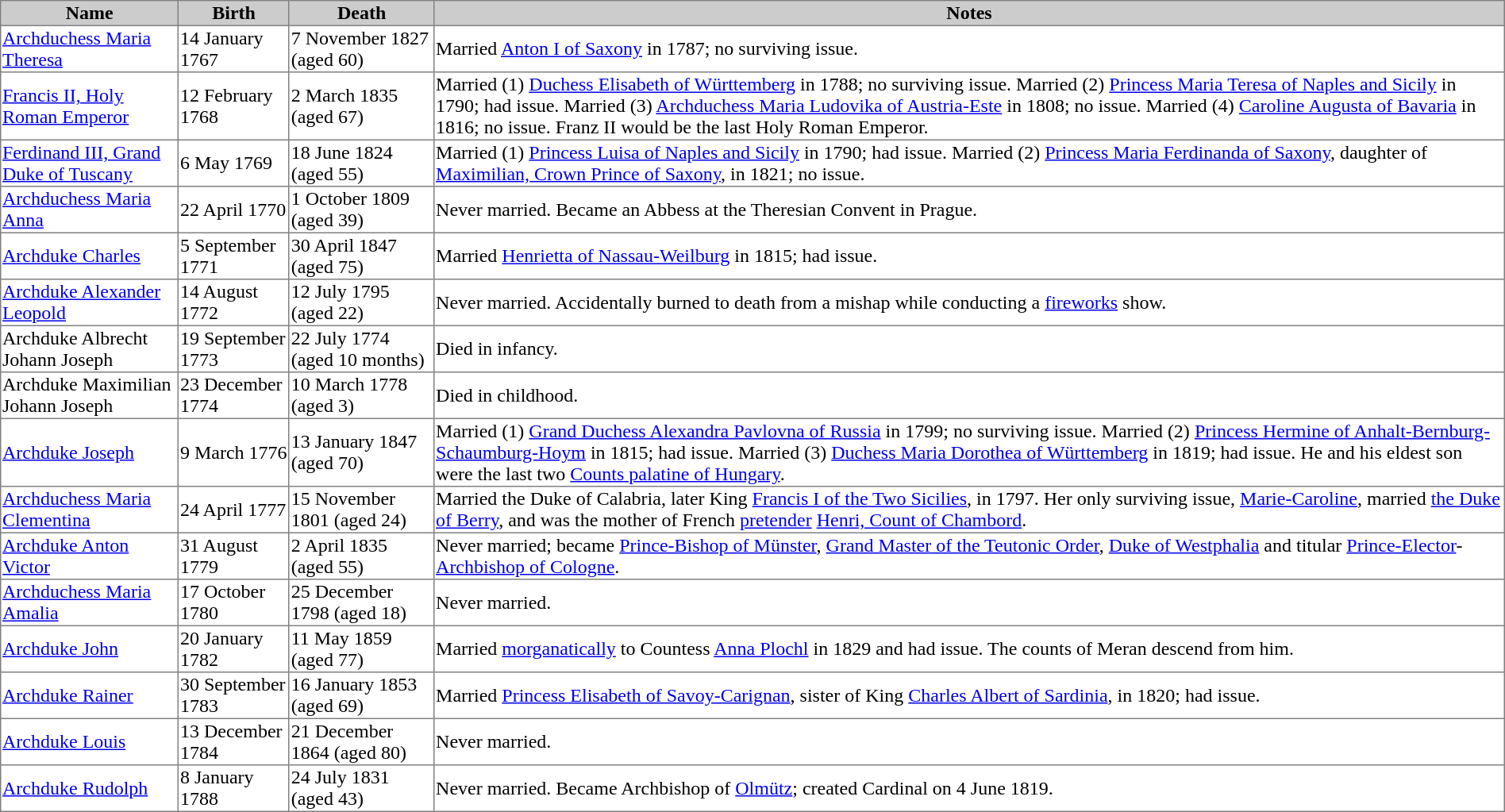<table border="1" style="border-collapse: collapse;">
<tr bgcolor="cccccc">
<th>Name</th>
<th>Birth</th>
<th>Death</th>
<th>Notes</th>
</tr>
<tr>
<td><a href='#'>Archduchess Maria Theresa</a></td>
<td>14 January 1767</td>
<td>7 November 1827 (aged 60)</td>
<td>Married <a href='#'>Anton I of Saxony</a> in 1787; no surviving issue.</td>
</tr>
<tr>
<td><a href='#'>Francis II, Holy Roman Emperor</a></td>
<td>12 February 1768</td>
<td>2 March 1835 (aged 67)</td>
<td>Married (1) <a href='#'>Duchess Elisabeth of Württemberg</a> in 1788; no surviving issue. Married (2) <a href='#'>Princess Maria Teresa of Naples and Sicily</a> in 1790; had issue. Married (3) <a href='#'>Archduchess Maria Ludovika of Austria-Este</a> in 1808; no issue. Married (4) <a href='#'>Caroline Augusta of Bavaria</a> in 1816; no issue. Franz II would be the last Holy Roman Emperor.</td>
</tr>
<tr>
<td><a href='#'>Ferdinand III, Grand Duke of Tuscany</a></td>
<td>6 May 1769</td>
<td>18 June 1824 (aged 55)</td>
<td>Married (1) <a href='#'>Princess Luisa of Naples and Sicily</a> in 1790; had issue. Married (2) <a href='#'>Princess Maria Ferdinanda of Saxony</a>, daughter of <a href='#'>Maximilian, Crown Prince of Saxony</a>, in 1821; no issue.</td>
</tr>
<tr>
<td><a href='#'>Archduchess Maria Anna</a></td>
<td>22 April 1770</td>
<td>1 October 1809 (aged 39)</td>
<td>Never married. Became an Abbess at the Theresian Convent in Prague.</td>
</tr>
<tr>
<td><a href='#'>Archduke Charles</a></td>
<td>5 September 1771</td>
<td>30 April 1847 (aged 75)</td>
<td>Married <a href='#'>Henrietta of Nassau-Weilburg</a> in 1815; had issue.</td>
</tr>
<tr>
<td><a href='#'>Archduke Alexander Leopold</a></td>
<td>14 August 1772</td>
<td>12 July 1795 (aged 22)</td>
<td>Never married. Accidentally burned to death from a mishap while conducting a <a href='#'>fireworks</a> show.</td>
</tr>
<tr>
<td>Archduke Albrecht Johann Joseph</td>
<td>19 September 1773</td>
<td>22 July 1774 (aged 10 months)</td>
<td>Died in infancy.</td>
</tr>
<tr>
<td>Archduke Maximilian Johann Joseph</td>
<td>23 December 1774</td>
<td>10 March 1778 (aged 3)</td>
<td>Died in childhood.</td>
</tr>
<tr>
<td><a href='#'>Archduke Joseph</a></td>
<td>9 March 1776</td>
<td>13 January 1847 (aged 70)</td>
<td>Married (1) <a href='#'>Grand Duchess Alexandra Pavlovna of Russia</a> in 1799; no surviving issue. Married (2) <a href='#'>Princess Hermine of Anhalt-Bernburg-Schaumburg-Hoym</a> in 1815; had issue. Married (3) <a href='#'>Duchess Maria Dorothea of Württemberg</a> in 1819; had issue. He and his eldest son were the last two <a href='#'>Counts palatine of Hungary</a>.</td>
</tr>
<tr>
<td><a href='#'>Archduchess Maria Clementina</a></td>
<td>24 April 1777</td>
<td>15 November 1801 (aged 24)</td>
<td>Married the Duke of Calabria, later King <a href='#'>Francis I of the Two Sicilies</a>, in 1797. Her only surviving issue, <a href='#'>Marie-Caroline</a>, married <a href='#'>the Duke of Berry</a>, and was the mother of French <a href='#'>pretender</a> <a href='#'>Henri, Count of Chambord</a>.</td>
</tr>
<tr>
<td><a href='#'>Archduke Anton Victor</a></td>
<td>31 August 1779</td>
<td>2 April 1835 (aged 55)</td>
<td>Never married; became <a href='#'>Prince-Bishop of Münster</a>, <a href='#'>Grand Master of the Teutonic Order</a>, <a href='#'>Duke of Westphalia</a> and titular <a href='#'>Prince-Elector</a>-<a href='#'>Archbishop of Cologne</a>.</td>
</tr>
<tr>
<td><a href='#'>Archduchess Maria Amalia</a></td>
<td>17 October 1780</td>
<td>25 December 1798 (aged 18)</td>
<td>Never married.</td>
</tr>
<tr>
<td><a href='#'>Archduke John</a></td>
<td>20 January 1782</td>
<td>11 May 1859 (aged 77)</td>
<td>Married <a href='#'>morganatically</a> to Countess <a href='#'>Anna Plochl</a> in 1829 and had issue. The counts of Meran descend from him.</td>
</tr>
<tr>
<td><a href='#'>Archduke Rainer</a></td>
<td>30 September 1783</td>
<td>16 January 1853 (aged 69)</td>
<td>Married <a href='#'>Princess Elisabeth of Savoy-Carignan</a>, sister of King <a href='#'>Charles Albert of Sardinia</a>, in 1820; had issue.</td>
</tr>
<tr>
<td><a href='#'>Archduke Louis</a></td>
<td>13 December 1784</td>
<td>21 December 1864 (aged 80)</td>
<td>Never married.</td>
</tr>
<tr>
<td><a href='#'>Archduke Rudolph</a></td>
<td>8 January 1788</td>
<td>24 July 1831 (aged 43)</td>
<td>Never married. Became Archbishop of <a href='#'>Olmütz</a>; created Cardinal on 4 June 1819.</td>
</tr>
</table>
